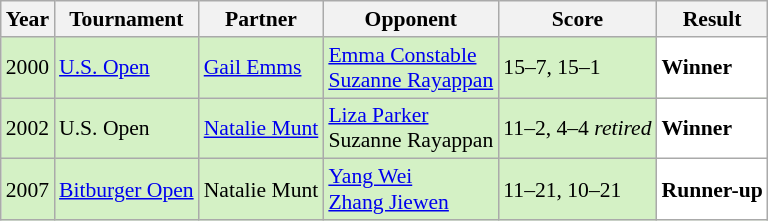<table class="sortable wikitable" style="font-size: 90%;">
<tr>
<th>Year</th>
<th>Tournament</th>
<th>Partner</th>
<th>Opponent</th>
<th>Score</th>
<th>Result</th>
</tr>
<tr style="background:#D4F1C5">
<td align="center">2000</td>
<td align="left"><a href='#'>U.S. Open</a></td>
<td align="left"> <a href='#'>Gail Emms</a></td>
<td align="left"> <a href='#'>Emma Constable</a><br> <a href='#'>Suzanne Rayappan</a></td>
<td align="left">15–7, 15–1</td>
<td style="text-align:left; background:white"> <strong>Winner</strong></td>
</tr>
<tr style="background:#D4F1C5">
<td align="center">2002</td>
<td align="left">U.S. Open</td>
<td align="left"> <a href='#'>Natalie Munt</a></td>
<td align="left"> <a href='#'>Liza Parker</a><br> Suzanne Rayappan</td>
<td align="left">11–2, 4–4 <em>retired</em></td>
<td style="text-align:left; background:white"> <strong>Winner</strong></td>
</tr>
<tr style="background:#D4F1C5">
<td align="center">2007</td>
<td align="left"><a href='#'>Bitburger Open</a></td>
<td align="left"> Natalie Munt</td>
<td align="left"> <a href='#'>Yang Wei</a><br> <a href='#'>Zhang Jiewen</a></td>
<td align="left">11–21, 10–21</td>
<td style="text-align:left; background: white"> <strong>Runner-up</strong></td>
</tr>
</table>
